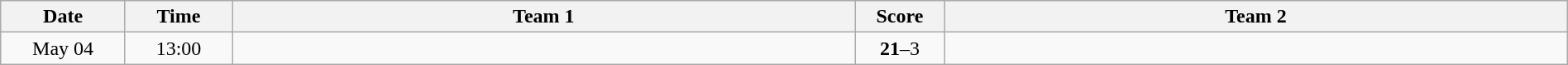<table class="wikitable" width="100%">
<tr>
<th style="width:7%">Date</th>
<th style="width:6%">Time</th>
<th style="width:35%">Team 1</th>
<th style="width:5%">Score</th>
<th style="width:35%">Team 2</th>
</tr>
<tr>
<td style="text-align:center">May 04</td>
<td style="text-align:center">13:00</td>
<td style="text-align:right"><strong></strong></td>
<td style="text-align:center"><strong>21</strong>–3</td>
<td style="text-align:left"></td>
</tr>
</table>
